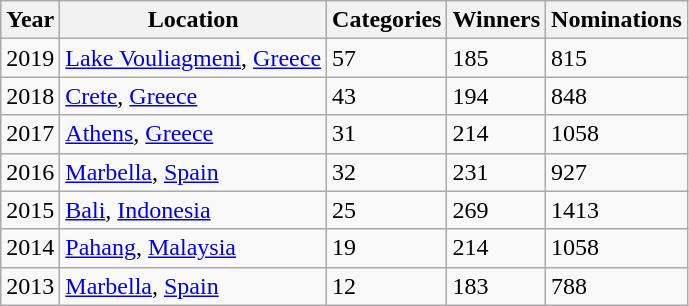<table class="wikitable">
<tr>
<th>Year</th>
<th>Location</th>
<th>Categories</th>
<th>Winners</th>
<th>Nominations</th>
</tr>
<tr>
<td>2019</td>
<td><a href='#'>Lake Vouliagmeni</a>, <a href='#'>Greece</a></td>
<td>57</td>
<td>185</td>
<td>815</td>
</tr>
<tr>
<td>2018</td>
<td><a href='#'>Crete</a>, <a href='#'>Greece</a></td>
<td>43</td>
<td>194</td>
<td>848</td>
</tr>
<tr>
<td>2017</td>
<td><a href='#'>Athens</a>, <a href='#'>Greece</a></td>
<td>31</td>
<td>214</td>
<td>1058</td>
</tr>
<tr>
<td>2016</td>
<td><a href='#'>Marbella</a>, <a href='#'>Spain</a></td>
<td>32</td>
<td>231</td>
<td>927</td>
</tr>
<tr>
<td>2015</td>
<td><a href='#'>Bali</a>, <a href='#'>Indonesia</a></td>
<td>25</td>
<td>269</td>
<td>1413</td>
</tr>
<tr>
<td>2014</td>
<td><a href='#'>Pahang</a>, <a href='#'>Malaysia</a></td>
<td>19</td>
<td>214</td>
<td>1058</td>
</tr>
<tr>
<td>2013</td>
<td><a href='#'>Marbella</a>, <a href='#'>Spain</a></td>
<td>12</td>
<td>183</td>
<td>788</td>
</tr>
</table>
